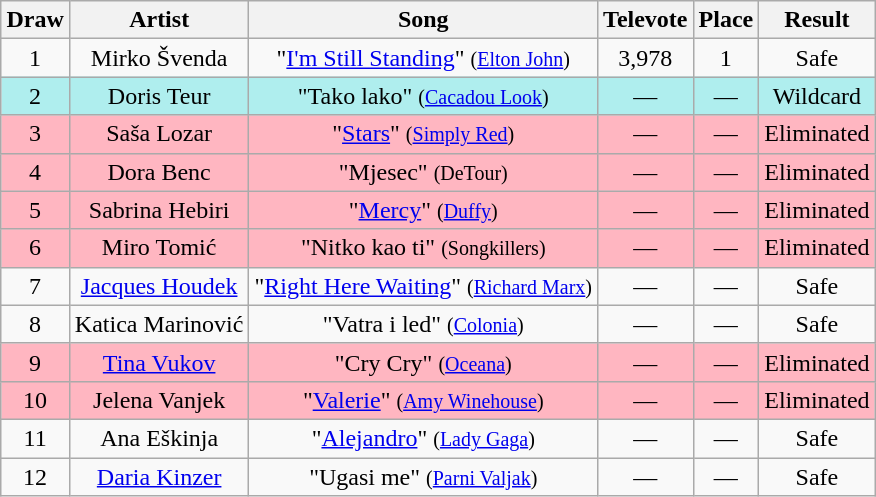<table class="wikitable plainrowheaders" style="margin: 1em auto 1em auto; text-align:center;">
<tr>
<th>Draw</th>
<th>Artist</th>
<th>Song </th>
<th>Televote</th>
<th>Place</th>
<th>Result</th>
</tr>
<tr>
<td>1</td>
<td>Mirko Švenda</td>
<td>"<a href='#'>I'm Still Standing</a>" <small>(<a href='#'>Elton John</a>)</small></td>
<td>3,978</td>
<td>1</td>
<td>Safe</td>
</tr>
<tr style="background:paleturquoise;">
<td>2</td>
<td>Doris Teur</td>
<td>"Tako lako" <small>(<a href='#'>Cacadou Look</a>)</small></td>
<td>—</td>
<td>—</td>
<td>Wildcard</td>
</tr>
<tr style="background:lightpink;">
<td>3</td>
<td>Saša Lozar</td>
<td>"<a href='#'>Stars</a>" <small>(<a href='#'>Simply Red</a>)</small></td>
<td>—</td>
<td>—</td>
<td>Eliminated</td>
</tr>
<tr style="background:lightpink;">
<td>4</td>
<td>Dora Benc</td>
<td>"Mjesec" <small>(DeTour)</small></td>
<td>—</td>
<td>—</td>
<td>Eliminated</td>
</tr>
<tr style="background:lightpink;">
<td>5</td>
<td>Sabrina Hebiri</td>
<td>"<a href='#'>Mercy</a>" <small>(<a href='#'>Duffy</a>)</small></td>
<td>—</td>
<td>—</td>
<td>Eliminated</td>
</tr>
<tr style="background:lightpink;">
<td>6</td>
<td>Miro Tomić</td>
<td>"Nitko kao ti" <small>(Songkillers)</small></td>
<td>—</td>
<td>—</td>
<td>Eliminated</td>
</tr>
<tr>
<td>7</td>
<td><a href='#'>Jacques Houdek</a></td>
<td>"<a href='#'>Right Here Waiting</a>" <small>(<a href='#'>Richard Marx</a>)</small></td>
<td>—</td>
<td>—</td>
<td>Safe</td>
</tr>
<tr>
<td>8</td>
<td>Katica Marinović</td>
<td>"Vatra i led" <small>(<a href='#'>Colonia</a>)</small></td>
<td>—</td>
<td>—</td>
<td>Safe</td>
</tr>
<tr style="background:lightpink;">
<td>9</td>
<td><a href='#'>Tina Vukov</a></td>
<td>"Cry Cry" <small>(<a href='#'>Oceana</a>)</small></td>
<td>—</td>
<td>—</td>
<td>Eliminated</td>
</tr>
<tr style="background:lightpink;">
<td>10</td>
<td>Jelena Vanjek</td>
<td>"<a href='#'>Valerie</a>" <small>(<a href='#'>Amy Winehouse</a>)</small></td>
<td>—</td>
<td>—</td>
<td>Eliminated</td>
</tr>
<tr>
<td>11</td>
<td>Ana Eškinja</td>
<td>"<a href='#'>Alejandro</a>" <small>(<a href='#'>Lady Gaga</a>)</small></td>
<td>—</td>
<td>—</td>
<td>Safe</td>
</tr>
<tr>
<td>12</td>
<td><a href='#'>Daria Kinzer</a></td>
<td>"Ugasi me" <small>(<a href='#'>Parni Valjak</a>)</small></td>
<td>—</td>
<td>—</td>
<td>Safe</td>
</tr>
</table>
